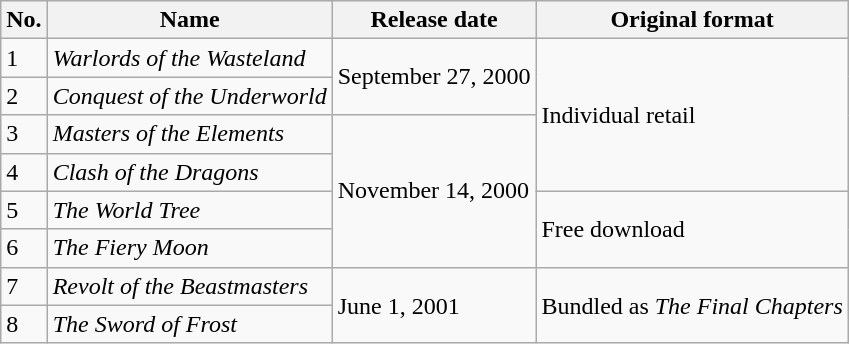<table class="wikitable">
<tr>
<th scope="col">No.</th>
<th scope="col">Name</th>
<th scope="col">Release date</th>
<th scope="col">Original format</th>
</tr>
<tr>
<td>1</td>
<td><em>Warlords of the Wasteland</em></td>
<td rowspan="2">September 27, 2000</td>
<td rowspan="4">Individual retail</td>
</tr>
<tr>
<td>2</td>
<td><em>Conquest of the Underworld</em></td>
</tr>
<tr>
<td>3</td>
<td><em>Masters of the Elements</em></td>
<td rowspan="4">November 14, 2000</td>
</tr>
<tr>
<td>4</td>
<td><em>Clash of the Dragons</em></td>
</tr>
<tr>
<td>5</td>
<td><em>The World Tree</em></td>
<td rowspan="2">Free download</td>
</tr>
<tr>
<td>6</td>
<td><em>The Fiery Moon</em></td>
</tr>
<tr>
<td>7</td>
<td><em>Revolt of the Beastmasters</em></td>
<td rowspan="2">June 1, 2001</td>
<td rowspan="2">Bundled as <em>The Final Chapters</em></td>
</tr>
<tr>
<td>8</td>
<td><em>The Sword of Frost</em></td>
</tr>
</table>
